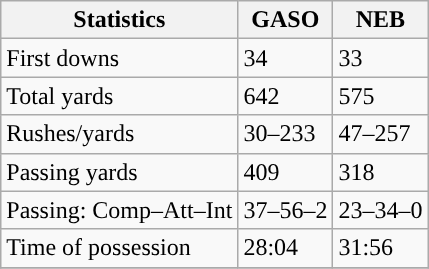<table class="wikitable" style="float: left;">
<tr>
<th>Statistics</th>
<th>GASO</th>
<th>NEB</th>
</tr>
<tr>
<td>First downs</td>
<td>34</td>
<td>33</td>
</tr>
<tr>
<td>Total yards</td>
<td>642</td>
<td>575</td>
</tr>
<tr>
<td>Rushes/yards</td>
<td>30–233</td>
<td>47–257</td>
</tr>
<tr>
<td>Passing yards</td>
<td>409</td>
<td>318</td>
</tr>
<tr>
<td>Passing: Comp–Att–Int</td>
<td>37–56–2</td>
<td>23–34–0</td>
</tr>
<tr>
<td>Time of possession</td>
<td>28:04</td>
<td>31:56</td>
</tr>
<tr>
</tr>
</table>
